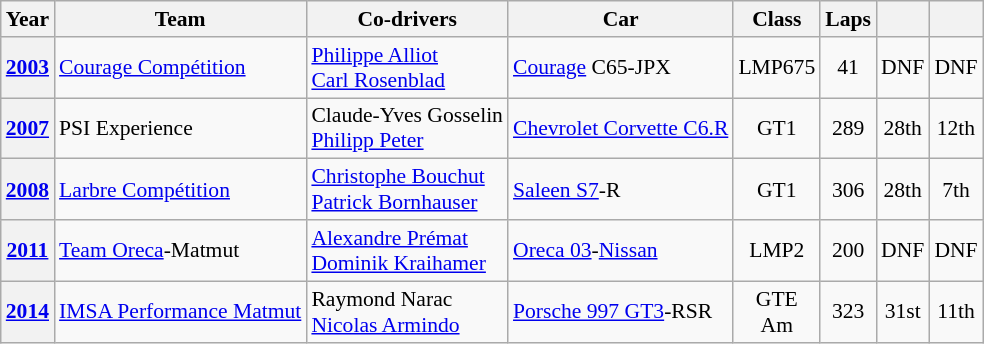<table class="wikitable" style="text-align:center; font-size:90%">
<tr>
<th>Year</th>
<th>Team</th>
<th>Co-drivers</th>
<th>Car</th>
<th>Class</th>
<th>Laps</th>
<th></th>
<th></th>
</tr>
<tr>
<th><a href='#'>2003</a></th>
<td align="left"> <a href='#'>Courage Compétition</a></td>
<td align="left"> <a href='#'>Philippe Alliot</a><br> <a href='#'>Carl Rosenblad</a></td>
<td align="left"><a href='#'>Courage</a> C65-JPX</td>
<td>LMP675</td>
<td>41</td>
<td>DNF</td>
<td>DNF</td>
</tr>
<tr>
<th><a href='#'>2007</a></th>
<td align="left"> PSI Experience</td>
<td align="left"> Claude-Yves Gosselin<br> <a href='#'>Philipp Peter</a></td>
<td align="left"><a href='#'>Chevrolet Corvette C6.R</a></td>
<td>GT1</td>
<td>289</td>
<td>28th</td>
<td>12th</td>
</tr>
<tr>
<th><a href='#'>2008</a></th>
<td align="left"> <a href='#'>Larbre Compétition</a></td>
<td align="left"> <a href='#'>Christophe Bouchut</a><br> <a href='#'>Patrick Bornhauser</a></td>
<td align="left"><a href='#'>Saleen S7</a>-R</td>
<td>GT1</td>
<td>306</td>
<td>28th</td>
<td>7th</td>
</tr>
<tr>
<th><a href='#'>2011</a></th>
<td align="left"> <a href='#'>Team Oreca</a>-Matmut</td>
<td align="left"> <a href='#'>Alexandre Prémat</a><br> <a href='#'>Dominik Kraihamer</a></td>
<td align="left"><a href='#'>Oreca 03</a>-<a href='#'>Nissan</a></td>
<td>LMP2</td>
<td>200</td>
<td>DNF</td>
<td>DNF</td>
</tr>
<tr>
<th><a href='#'>2014</a></th>
<td align="left"> <a href='#'>IMSA Performance Matmut</a></td>
<td align="left"> Raymond Narac<br> <a href='#'>Nicolas Armindo</a></td>
<td align="left"><a href='#'>Porsche 997 GT3</a>-RSR</td>
<td>GTE<br>Am</td>
<td>323</td>
<td>31st</td>
<td>11th</td>
</tr>
</table>
